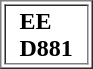<table border=1>
<tr>
<td>  <span><strong>EE</strong> <br>  <strong>D881</strong></span>  </td>
</tr>
</table>
